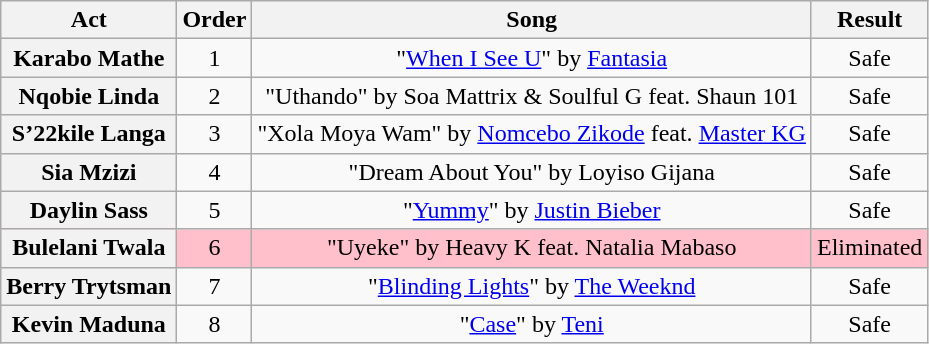<table class="wikitable plainrowheaders" style="text-align:center;">
<tr>
<th scope"col">Act</th>
<th scope"col">Order</th>
<th scope"col">Song</th>
<th scope"col">Result</th>
</tr>
<tr>
<th scope=row>Karabo Mathe</th>
<td>1</td>
<td>"<a href='#'>When I See U</a>" by <a href='#'>Fantasia</a></td>
<td>Safe</td>
</tr>
<tr>
<th scope=row>Nqobie Linda</th>
<td>2</td>
<td>"Uthando" by Soa Mattrix & Soulful G feat. Shaun 101</td>
<td>Safe</td>
</tr>
<tr>
<th scope=row>S’22kile Langa</th>
<td>3</td>
<td>"Xola Moya Wam" by <a href='#'>Nomcebo Zikode</a> feat. <a href='#'>Master KG</a></td>
<td>Safe</td>
</tr>
<tr>
<th scope=row>Sia Mzizi</th>
<td>4</td>
<td>"Dream About You" by Loyiso Gijana</td>
<td>Safe</td>
</tr>
<tr>
<th scope=row>Daylin Sass</th>
<td>5</td>
<td>"<a href='#'>Yummy</a>" by <a href='#'>Justin Bieber</a></td>
<td>Safe</td>
</tr>
<tr style="background:pink">
<th scope=row>Bulelani Twala</th>
<td>6</td>
<td>"Uyeke" by Heavy K feat. Natalia Mabaso</td>
<td>Eliminated</td>
</tr>
<tr>
<th scope=row>Berry Trytsman</th>
<td>7</td>
<td>"<a href='#'>Blinding Lights</a>" by <a href='#'>The Weeknd</a></td>
<td>Safe</td>
</tr>
<tr>
<th scope=row>Kevin Maduna</th>
<td>8</td>
<td>"<a href='#'>Case</a>" by <a href='#'>Teni</a></td>
<td>Safe</td>
</tr>
</table>
